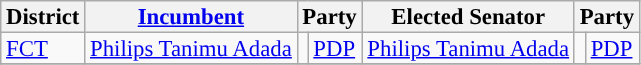<table class="sortable wikitable" style="font-size:95%;line-height:14px;">
<tr>
<th class="unsortable">District</th>
<th class="unsortable"><a href='#'>Incumbent</a></th>
<th colspan="2">Party</th>
<th class="unsortable">Elected Senator</th>
<th colspan="2">Party</th>
</tr>
<tr>
<td><a href='#'>FCT</a></td>
<td><a href='#'>Philips Tanimu Adada</a></td>
<td style="background:"></td>
<td><a href='#'>PDP</a></td>
<td><a href='#'>Philips Tanimu Adada</a></td>
<td style="background:"></td>
<td><a href='#'>PDP</a></td>
</tr>
<tr>
</tr>
</table>
